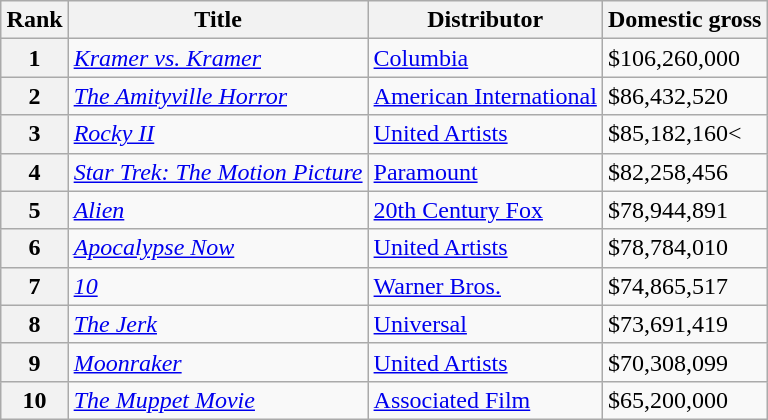<table class="wikitable sortable" style="margin:auto; margin:auto;">
<tr>
<th>Rank</th>
<th>Title</th>
<th>Distributor</th>
<th>Domestic gross</th>
</tr>
<tr>
<th style="text-align:center;">1</th>
<td><em><a href='#'>Kramer vs. Kramer</a></em></td>
<td><a href='#'>Columbia</a></td>
<td>$106,260,000</td>
</tr>
<tr>
<th style="text-align:center;">2</th>
<td><em><a href='#'>The Amityville Horror</a></em></td>
<td><a href='#'>American International</a></td>
<td>$86,432,520</td>
</tr>
<tr>
<th style="text-align:center;">3</th>
<td><em><a href='#'>Rocky II</a></em></td>
<td><a href='#'>United Artists</a></td>
<td>$85,182,160<</td>
</tr>
<tr>
<th style="text-align:center;">4</th>
<td><em><a href='#'>Star Trek: The Motion Picture</a></em></td>
<td><a href='#'>Paramount</a></td>
<td>$82,258,456</td>
</tr>
<tr>
<th style="text-align:center;">5</th>
<td><em><a href='#'>Alien</a></em></td>
<td><a href='#'>20th Century Fox</a></td>
<td>$78,944,891</td>
</tr>
<tr>
<th style="text-align:center;">6</th>
<td><em><a href='#'>Apocalypse Now</a></em></td>
<td><a href='#'>United Artists</a></td>
<td>$78,784,010</td>
</tr>
<tr>
<th style="text-align:center;">7</th>
<td><em><a href='#'>10</a></em></td>
<td><a href='#'>Warner Bros.</a></td>
<td>$74,865,517</td>
</tr>
<tr>
<th style="text-align:center;">8</th>
<td><em><a href='#'>The Jerk</a></em></td>
<td><a href='#'>Universal</a></td>
<td>$73,691,419</td>
</tr>
<tr>
<th style="text-align:center;">9</th>
<td><em><a href='#'>Moonraker</a></em></td>
<td><a href='#'>United Artists</a></td>
<td>$70,308,099</td>
</tr>
<tr>
<th style="text-align:center;">10</th>
<td><em><a href='#'>The Muppet Movie</a></em></td>
<td><a href='#'>Associated Film</a></td>
<td>$65,200,000</td>
</tr>
</table>
